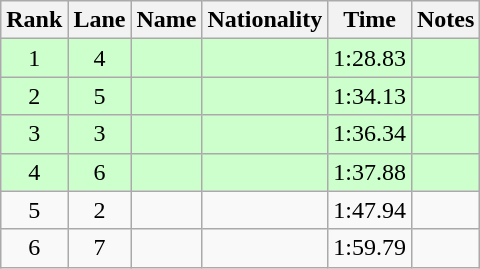<table class="wikitable sortable" style="text-align:center">
<tr>
<th>Rank</th>
<th>Lane</th>
<th>Name</th>
<th>Nationality</th>
<th>Time</th>
<th>Notes</th>
</tr>
<tr bgcolor=ccffcc>
<td>1</td>
<td>4</td>
<td align=left></td>
<td align=left></td>
<td>1:28.83</td>
<td><strong></strong> <strong></strong></td>
</tr>
<tr bgcolor=ccffcc>
<td>2</td>
<td>5</td>
<td align=left></td>
<td align=left></td>
<td>1:34.13</td>
<td><strong></strong></td>
</tr>
<tr bgcolor=ccffcc>
<td>3</td>
<td>3</td>
<td align=left></td>
<td align=left></td>
<td>1:36.34</td>
<td><strong></strong></td>
</tr>
<tr bgcolor=ccffcc>
<td>4</td>
<td>6</td>
<td align=left></td>
<td align=left></td>
<td>1:37.88</td>
<td><strong></strong></td>
</tr>
<tr>
<td>5</td>
<td>2</td>
<td align=left></td>
<td align=left></td>
<td>1:47.94</td>
<td></td>
</tr>
<tr>
<td>6</td>
<td>7</td>
<td align=left></td>
<td align=left></td>
<td>1:59.79</td>
<td></td>
</tr>
</table>
